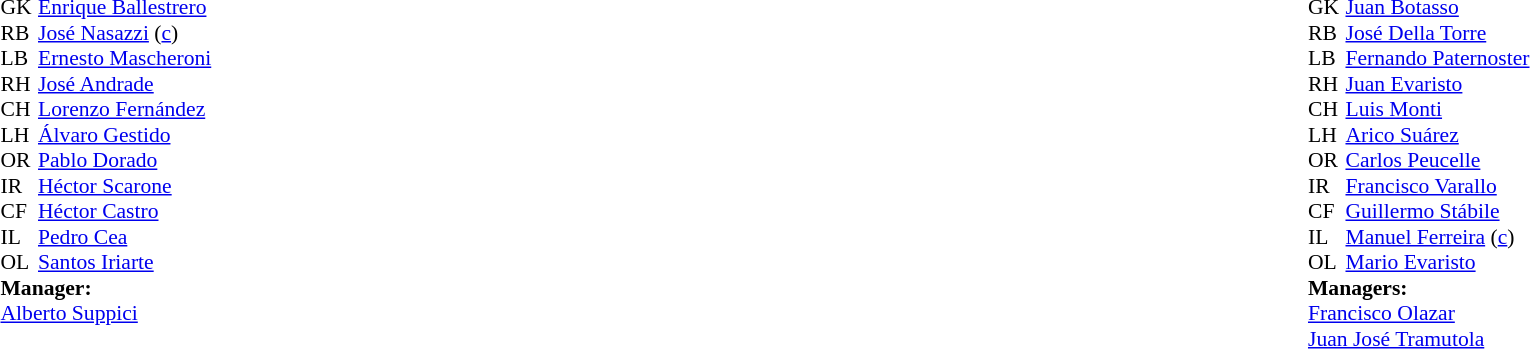<table width="100%">
<tr>
<td valign="top" width="50%"><br><table style="font-size: 90%" cellspacing="0" cellpadding="0">
<tr>
<th width="25"></th>
</tr>
<tr>
<td>GK</td>
<td><a href='#'>Enrique Ballestrero</a></td>
</tr>
<tr>
<td>RB</td>
<td><a href='#'>José Nasazzi</a> (<a href='#'>c</a>)</td>
</tr>
<tr>
<td>LB</td>
<td><a href='#'>Ernesto Mascheroni</a></td>
</tr>
<tr>
<td>RH</td>
<td><a href='#'>José Andrade</a></td>
</tr>
<tr>
<td>CH</td>
<td><a href='#'>Lorenzo Fernández</a></td>
</tr>
<tr>
<td>LH</td>
<td><a href='#'>Álvaro Gestido</a></td>
</tr>
<tr>
<td>OR</td>
<td><a href='#'>Pablo Dorado</a></td>
</tr>
<tr>
<td>IR</td>
<td><a href='#'>Héctor Scarone</a></td>
</tr>
<tr>
<td>CF</td>
<td><a href='#'>Héctor Castro</a></td>
</tr>
<tr>
<td>IL</td>
<td><a href='#'>Pedro Cea</a></td>
</tr>
<tr>
<td>OL</td>
<td><a href='#'>Santos Iriarte</a></td>
</tr>
<tr>
<td colspan=4><strong>Manager:</strong></td>
</tr>
<tr>
<td colspan="4"><a href='#'>Alberto Suppici</a></td>
</tr>
</table>
</td>
<td valign="top"></td>
<td valign="top" width="50%"><br><table style="font-size: 90%" cellspacing="0" cellpadding="0" align=center>
<tr>
<th width="25"></th>
</tr>
<tr>
<td>GK</td>
<td><a href='#'>Juan Botasso</a></td>
</tr>
<tr>
<td>RB</td>
<td><a href='#'>José Della Torre</a></td>
</tr>
<tr>
<td>LB</td>
<td><a href='#'>Fernando Paternoster</a></td>
</tr>
<tr>
<td>RH</td>
<td><a href='#'>Juan Evaristo</a></td>
</tr>
<tr>
<td>CH</td>
<td><a href='#'>Luis Monti</a></td>
</tr>
<tr>
<td>LH</td>
<td><a href='#'>Arico Suárez</a></td>
</tr>
<tr>
<td>OR</td>
<td><a href='#'>Carlos Peucelle</a></td>
</tr>
<tr>
<td>IR</td>
<td><a href='#'>Francisco Varallo</a></td>
</tr>
<tr>
<td>CF</td>
<td><a href='#'>Guillermo Stábile</a></td>
</tr>
<tr>
<td>IL</td>
<td><a href='#'>Manuel Ferreira</a> (<a href='#'>c</a>)</td>
</tr>
<tr>
<td>OL</td>
<td><a href='#'>Mario Evaristo</a></td>
</tr>
<tr>
<td colspan=4><strong>Managers:</strong></td>
</tr>
<tr>
<td colspan="4"><a href='#'>Francisco Olazar</a><br><a href='#'>Juan José Tramutola</a></td>
</tr>
</table>
</td>
</tr>
</table>
